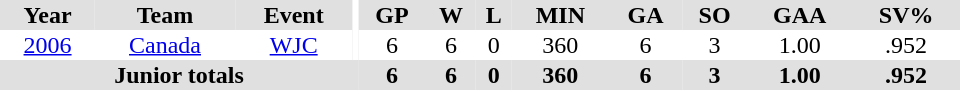<table border="0" cellpadding="1" cellspacing="0" ID="Table3" style="text-align:center; width:40em">
<tr ALIGN="center" bgcolor="#e0e0e0">
<th>Year</th>
<th>Team</th>
<th>Event</th>
<th rowspan="99" bgcolor="#ffffff"></th>
<th>GP</th>
<th>W</th>
<th>L</th>
<th>MIN</th>
<th>GA</th>
<th>SO</th>
<th>GAA</th>
<th>SV%</th>
</tr>
<tr>
<td><a href='#'>2006</a></td>
<td><a href='#'>Canada</a></td>
<td><a href='#'>WJC</a></td>
<td>6</td>
<td>6</td>
<td>0</td>
<td>360</td>
<td>6</td>
<td>3</td>
<td>1.00</td>
<td>.952</td>
</tr>
<tr bgcolor="#e0e0e0">
<th colspan=4>Junior totals</th>
<th>6</th>
<th>6</th>
<th>0</th>
<th>360</th>
<th>6</th>
<th>3</th>
<th>1.00</th>
<th>.952</th>
</tr>
</table>
